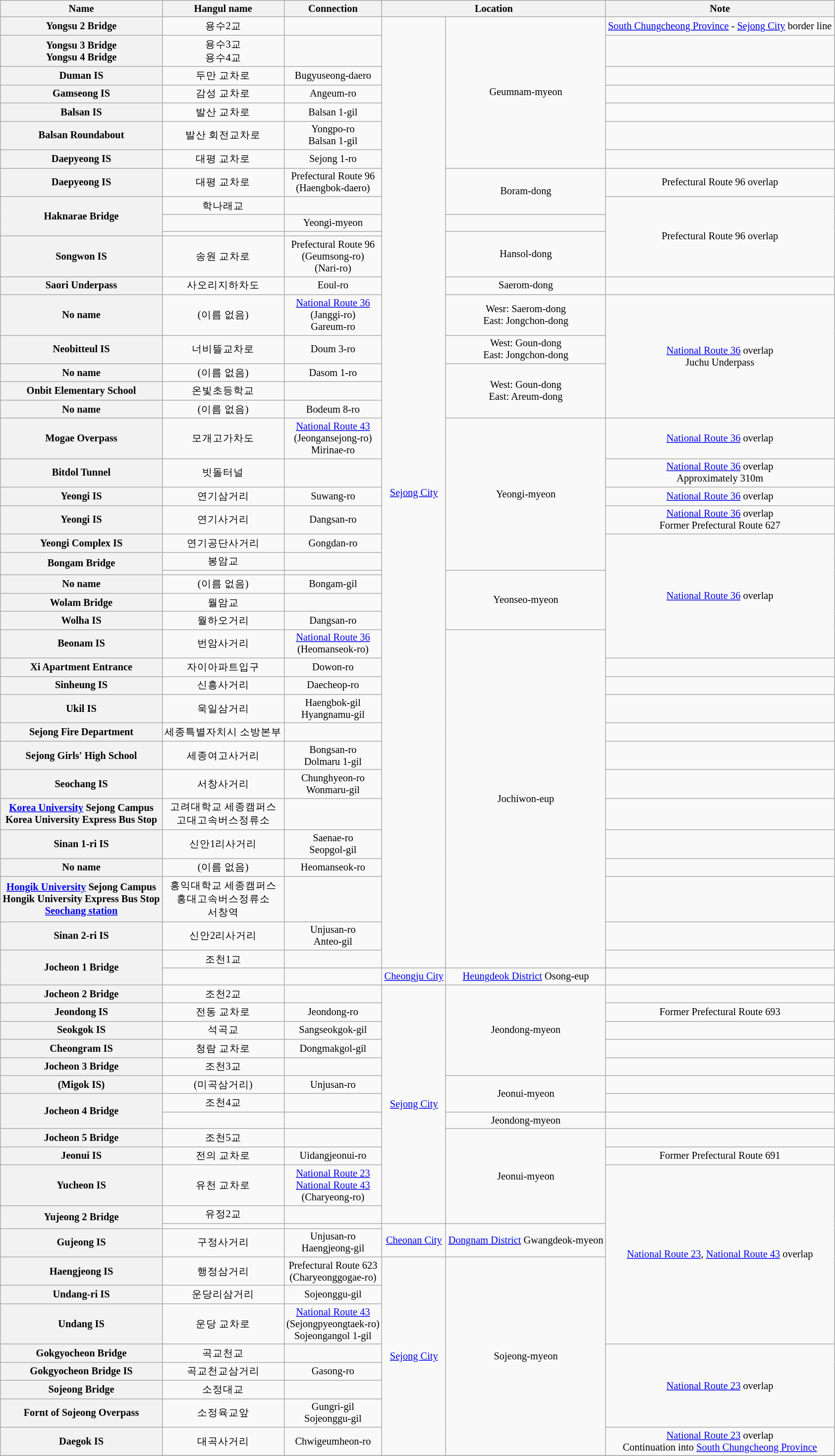<table class="wikitable" style="font-size: 85%; text-align: center;">
<tr>
<th>Name </th>
<th>Hangul name</th>
<th>Connection</th>
<th colspan="2">Location</th>
<th>Note</th>
</tr>
<tr>
<th>Yongsu 2 Bridge</th>
<td>용수2교</td>
<td></td>
<td rowspan=41><a href='#'>Sejong City</a></td>
<td rowspan=7>Geumnam-myeon</td>
<td><a href='#'>South Chungcheong Province</a> - <a href='#'>Sejong City</a> border line</td>
</tr>
<tr>
<th>Yongsu 3 Bridge<br>Yongsu 4 Bridge</th>
<td>용수3교<br>용수4교</td>
<td></td>
<td></td>
</tr>
<tr>
<th>Duman IS</th>
<td>두만 교차로</td>
<td>Bugyuseong-daero</td>
<td></td>
</tr>
<tr>
<th>Gamseong IS</th>
<td>감성 교차로</td>
<td>Angeum-ro</td>
<td></td>
</tr>
<tr>
<th>Balsan IS</th>
<td>발산 교차로</td>
<td>Balsan 1-gil</td>
<td></td>
</tr>
<tr>
<th>Balsan Roundabout</th>
<td>발산 회전교차로</td>
<td>Yongpo-ro<br>Balsan 1-gil</td>
<td></td>
</tr>
<tr>
<th>Daepyeong IS</th>
<td>대평 교차로</td>
<td>Sejong 1-ro</td>
<td></td>
</tr>
<tr>
<th>Daepyeong IS</th>
<td>대평 교차로</td>
<td>Prefectural Route 96<br>(Haengbok-daero)</td>
<td rowspan=2>Boram-dong</td>
<td>Prefectural Route 96 overlap</td>
</tr>
<tr>
<th rowspan=3>Haknarae Bridge</th>
<td>학나래교</td>
<td></td>
<td rowspan=4>Prefectural Route 96 overlap</td>
</tr>
<tr>
<td></td>
<td>Yeongi-myeon</td>
</tr>
<tr>
<td></td>
<td></td>
<td rowspan=2>Hansol-dong</td>
</tr>
<tr>
<th>Songwon IS</th>
<td>송원 교차로</td>
<td>Prefectural Route 96<br>(Geumsong-ro)<br>(Nari-ro)</td>
</tr>
<tr>
<th>Saori Underpass</th>
<td>사오리지하차도</td>
<td>Eoul-ro</td>
<td>Saerom-dong</td>
<td></td>
</tr>
<tr>
<th>No name</th>
<td>(이름 없음)</td>
<td> <a href='#'>National Route 36</a><br>(Janggi-ro)<br>Gareum-ro</td>
<td>Wesr: Saerom-dong<br>East: Jongchon-dong</td>
<td rowspan=5><a href='#'>National Route 36</a> overlap<br>Juchu Underpass</td>
</tr>
<tr>
<th>Neobitteul IS</th>
<td>너비뜰교차로</td>
<td>Doum 3-ro</td>
<td>West: Goun-dong<br>East: Jongchon-dong</td>
</tr>
<tr>
<th>No name</th>
<td>(이름 없음)</td>
<td>Dasom 1-ro</td>
<td rowspan=3>West: Goun-dong<br>East: Areum-dong</td>
</tr>
<tr>
<th>Onbit Elementary School</th>
<td>온빛초등학교</td>
<td></td>
</tr>
<tr>
<th>No name</th>
<td>(이름 없음)</td>
<td>Bodeum 8-ro</td>
</tr>
<tr>
<th>Mogae Overpass</th>
<td>모개고가차도</td>
<td> <a href='#'>National Route 43</a><br>(Jeongansejong-ro)<br>Mirinae-ro</td>
<td rowspan=6>Yeongi-myeon</td>
<td><a href='#'>National Route 36</a> overlap</td>
</tr>
<tr>
<th>Bitdol Tunnel</th>
<td>빗돌터널</td>
<td></td>
<td><a href='#'>National Route 36</a> overlap<br>Approximately 310m</td>
</tr>
<tr>
<th>Yeongi IS</th>
<td>연기삼거리</td>
<td>Suwang-ro</td>
<td><a href='#'>National Route 36</a> overlap</td>
</tr>
<tr>
<th>Yeongi IS</th>
<td>연기사거리</td>
<td>Dangsan-ro</td>
<td><a href='#'>National Route 36</a> overlap<br>Former Prefectural Route 627</td>
</tr>
<tr>
<th>Yeongi Complex IS</th>
<td>연기공단사거리</td>
<td>Gongdan-ro</td>
<td rowspan=7><a href='#'>National Route 36</a> overlap</td>
</tr>
<tr>
<th rowspan=2>Bongam Bridge</th>
<td>봉암교</td>
<td></td>
</tr>
<tr>
<td></td>
<td></td>
<td rowspan=4>Yeonseo-myeon</td>
</tr>
<tr>
<th>No name</th>
<td>(이름 없음)</td>
<td>Bongam-gil</td>
</tr>
<tr>
<th>Wolam Bridge</th>
<td>월암교</td>
<td></td>
</tr>
<tr>
<th>Wolha IS</th>
<td>월하오거리</td>
<td>Dangsan-ro</td>
</tr>
<tr>
<th>Beonam IS</th>
<td>번암사거리</td>
<td> <a href='#'>National Route 36</a><br>(Heomanseok-ro)</td>
<td rowspan=13>Jochiwon-eup</td>
</tr>
<tr>
<th>Xi Apartment Entrance</th>
<td>자이아파트입구</td>
<td>Dowon-ro</td>
<td></td>
</tr>
<tr>
<th>Sinheung IS</th>
<td>신흥사거리</td>
<td>Daecheop-ro</td>
<td></td>
</tr>
<tr>
<th>Ukil IS</th>
<td>욱일삼거리</td>
<td>Haengbok-gil<br>Hyangnamu-gil</td>
<td></td>
</tr>
<tr>
<th>Sejong Fire Department</th>
<td>세종특별자치시 소방본부</td>
<td></td>
<td></td>
</tr>
<tr>
<th>Sejong Girls' High School</th>
<td>세종여고사거리</td>
<td>Bongsan-ro<br>Dolmaru 1-gil</td>
<td></td>
</tr>
<tr>
<th>Seochang IS</th>
<td>서창사거리</td>
<td>Chunghyeon-ro<br>Wonmaru-gil</td>
<td></td>
</tr>
<tr>
<th><a href='#'>Korea University</a> Sejong Campus<br>Korea University Express Bus Stop</th>
<td>고려대학교 세종캠퍼스<br>고대고속버스정류소</td>
<td></td>
<td></td>
</tr>
<tr>
<th>Sinan 1-ri IS</th>
<td>신안1리사거리</td>
<td>Saenae-ro<br>Seopgol-gil</td>
<td></td>
</tr>
<tr>
<th>No name</th>
<td>(이름 없음)</td>
<td>Heomanseok-ro</td>
<td></td>
</tr>
<tr>
<th><a href='#'>Hongik University</a> Sejong Campus<br>Hongik University Express Bus Stop<br><a href='#'>Seochang station</a></th>
<td>홍익대학교 세종캠퍼스<br>홍대고속버스정류소<br>서창역</td>
<td></td>
<td></td>
</tr>
<tr>
<th>Sinan 2-ri IS</th>
<td>신안2리사거리</td>
<td>Unjusan-ro<br>Anteo-gil</td>
<td></td>
</tr>
<tr>
<th rowspan=2>Jocheon 1 Bridge</th>
<td>조천1교</td>
<td></td>
<td></td>
</tr>
<tr>
<td></td>
<td></td>
<td><a href='#'>Cheongju City</a></td>
<td><a href='#'>Heungdeok District</a> Osong-eup</td>
<td></td>
</tr>
<tr>
<th>Jocheon 2 Bridge</th>
<td>조천2교</td>
<td></td>
<td rowspan=12><a href='#'>Sejong City</a></td>
<td rowspan=5>Jeondong-myeon</td>
<td></td>
</tr>
<tr>
<th>Jeondong IS</th>
<td>전동 교차로</td>
<td>Jeondong-ro</td>
<td>Former Prefectural Route 693</td>
</tr>
<tr>
<th>Seokgok IS</th>
<td>석곡교</td>
<td>Sangseokgok-gil</td>
<td></td>
</tr>
<tr>
<th>Cheongram IS</th>
<td>청람 교차로</td>
<td>Dongmakgol-gil</td>
<td></td>
</tr>
<tr>
<th>Jocheon 3 Bridge</th>
<td>조천3교</td>
<td></td>
<td></td>
</tr>
<tr>
<th>(Migok IS)</th>
<td>(미곡삼거리)</td>
<td>Unjusan-ro</td>
<td rowspan=2>Jeonui-myeon</td>
<td></td>
</tr>
<tr>
<th rowspan=2>Jocheon 4 Bridge</th>
<td>조천4교</td>
<td></td>
<td></td>
</tr>
<tr>
<td></td>
<td></td>
<td>Jeondong-myeon</td>
<td></td>
</tr>
<tr>
<th>Jocheon 5 Bridge</th>
<td>조천5교</td>
<td></td>
<td rowspan=4>Jeonui-myeon</td>
<td></td>
</tr>
<tr>
<th>Jeonui IS</th>
<td>전의 교차로</td>
<td>Uidangjeonui-ro</td>
<td>Former Prefectural Route 691</td>
</tr>
<tr>
<th>Yucheon IS</th>
<td>유천 교차로</td>
<td> <a href='#'>National Route 23</a><br> <a href='#'>National Route 43</a><br>(Charyeong-ro)</td>
<td rowspan=7><a href='#'>National Route 23</a>, <a href='#'>National Route 43</a> overlap</td>
</tr>
<tr>
<th rowspan=2>Yujeong 2 Bridge</th>
<td>유정2교</td>
<td></td>
</tr>
<tr>
<td></td>
<td></td>
<td rowspan=2><a href='#'>Cheonan City</a></td>
<td rowspan=2><a href='#'>Dongnam District</a> Gwangdeok-myeon</td>
</tr>
<tr>
<th>Gujeong IS</th>
<td>구정사거리</td>
<td>Unjusan-ro<br>Haengjeong-gil</td>
</tr>
<tr>
<th>Haengjeong IS</th>
<td>행정삼거리</td>
<td>Prefectural Route 623<br>(Charyeonggogae-ro)</td>
<td rowspan=8><a href='#'>Sejong City</a></td>
<td rowspan=8>Sojeong-myeon</td>
</tr>
<tr>
<th>Undang-ri IS</th>
<td>운당리삼거리</td>
<td>Sojeonggu-gil</td>
</tr>
<tr>
<th>Undang IS</th>
<td>운당 교차로</td>
<td> <a href='#'>National Route 43</a><br>(Sejongpyeongtaek-ro)<br>Sojeongangol 1-gil</td>
</tr>
<tr>
<th>Gokgyocheon Bridge</th>
<td>곡교천교</td>
<td></td>
<td rowspan=4><a href='#'>National Route 23</a> overlap</td>
</tr>
<tr>
<th>Gokgyocheon Bridge IS</th>
<td>곡교천교삼거리</td>
<td>Gasong-ro</td>
</tr>
<tr>
<th>Sojeong Bridge</th>
<td>소정대교</td>
<td></td>
</tr>
<tr>
<th>Fornt of Sojeong Overpass</th>
<td>소정육교앞</td>
<td>Gungri-gil<br>Sojeonggu-gil</td>
</tr>
<tr>
<th>Daegok IS</th>
<td>대곡사거리</td>
<td>Chwigeumheon-ro</td>
<td><a href='#'>National Route 23</a> overlap<br>Continuation into <a href='#'>South Chungcheong Province</a></td>
</tr>
<tr>
</tr>
</table>
